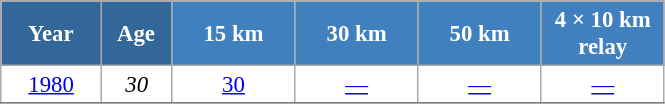<table class="wikitable" style="font-size:95%; text-align:center; border:grey solid 1px; border-collapse:collapse; background:#ffffff;">
<tr>
<th style="background-color:#369; color:white; width:60px;"> Year </th>
<th style="background-color:#369; color:white; width:40px;"> Age </th>
<th style="background-color:#4180be; color:white; width:75px;"> 15 km </th>
<th style="background-color:#4180be; color:white; width:75px;"> 30 km </th>
<th style="background-color:#4180be; color:white; width:75px;"> 50 km </th>
<th style="background-color:#4180be; color:white; width:75px;"> 4 × 10 km <br> relay </th>
</tr>
<tr>
<td><a href='#'>1980</a></td>
<td><em>30</em></td>
<td><a href='#'>30</a></td>
<td><a href='#'>—</a></td>
<td><a href='#'>—</a></td>
<td><a href='#'>—</a></td>
</tr>
<tr>
</tr>
</table>
